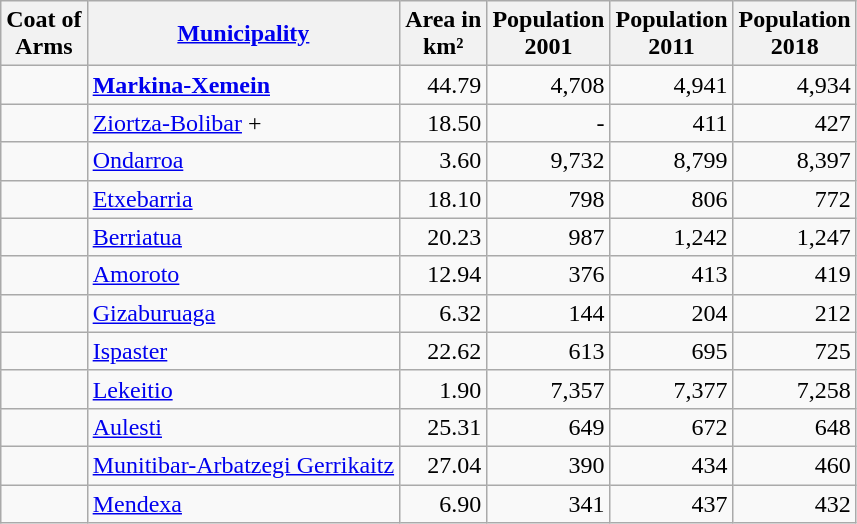<table class=wikitable sortable>
<tr>
<th>Coat of<br>Arms</th>
<th><a href='#'>Municipality</a></th>
<th>Area in <br>km²</th>
<th>Population<br>2001</th>
<th>Population<br>2011</th>
<th>Population<br>2018</th>
</tr>
<tr>
<td></td>
<td align="left"><strong><a href='#'>Markina-Xemein</a></strong></td>
<td align="right">44.79</td>
<td align="right">4,708</td>
<td align="right">4,941</td>
<td align="right">4,934</td>
</tr>
<tr>
<td></td>
<td align="left"><a href='#'>Ziortza-Bolibar</a> +</td>
<td align="right">18.50</td>
<td align="right">-</td>
<td align="right">411</td>
<td align="right">427</td>
</tr>
<tr>
<td></td>
<td align="left"><a href='#'>Ondarroa</a></td>
<td align="right">3.60</td>
<td align="right">9,732</td>
<td align="right">8,799</td>
<td align="right">8,397</td>
</tr>
<tr>
<td></td>
<td align="left"><a href='#'>Etxebarria</a></td>
<td align="right">18.10</td>
<td align="right">798</td>
<td align="right">806</td>
<td align="right">772</td>
</tr>
<tr>
<td></td>
<td align="left"><a href='#'>Berriatua</a></td>
<td align="right">20.23</td>
<td align="right">987</td>
<td align="right">1,242</td>
<td align="right">1,247</td>
</tr>
<tr>
<td></td>
<td align="left"><a href='#'>Amoroto</a></td>
<td align="right">12.94</td>
<td align="right">376</td>
<td align="right">413</td>
<td align="right">419</td>
</tr>
<tr>
<td></td>
<td align="left"><a href='#'>Gizaburuaga</a></td>
<td align="right">6.32</td>
<td align="right">144</td>
<td align="right">204</td>
<td align="right">212</td>
</tr>
<tr>
<td></td>
<td align="left"><a href='#'>Ispaster</a></td>
<td align="right">22.62</td>
<td align="right">613</td>
<td align="right">695</td>
<td align="right">725</td>
</tr>
<tr>
<td></td>
<td align="left"><a href='#'>Lekeitio</a></td>
<td align="right">1.90</td>
<td align="right">7,357</td>
<td align="right">7,377</td>
<td align="right">7,258</td>
</tr>
<tr>
<td></td>
<td align="left"><a href='#'>Aulesti</a></td>
<td align="right">25.31</td>
<td align="right">649</td>
<td align="right">672</td>
<td align="right">648</td>
</tr>
<tr>
<td></td>
<td align="left"><a href='#'>Munitibar-Arbatzegi Gerrikaitz</a></td>
<td align="right">27.04</td>
<td align="right">390</td>
<td align="right">434</td>
<td align="right">460</td>
</tr>
<tr>
<td></td>
<td align="left"><a href='#'>Mendexa</a></td>
<td align="right">6.90</td>
<td align="right">341</td>
<td align="right">437</td>
<td align="right">432</td>
</tr>
</table>
